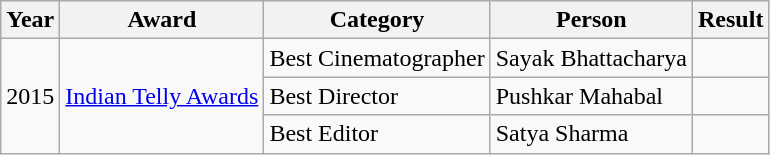<table class="wikitable sortable">
<tr>
<th>Year</th>
<th>Award</th>
<th>Category</th>
<th>Person</th>
<th>Result</th>
</tr>
<tr>
<td rowspan=3>2015</td>
<td rowspan=3><a href='#'>Indian Telly Awards</a></td>
<td>Best Cinematographer</td>
<td>Sayak Bhattacharya</td>
<td></td>
</tr>
<tr>
<td>Best Director</td>
<td>Pushkar Mahabal</td>
<td></td>
</tr>
<tr>
<td>Best Editor</td>
<td>Satya Sharma</td>
<td></td>
</tr>
</table>
